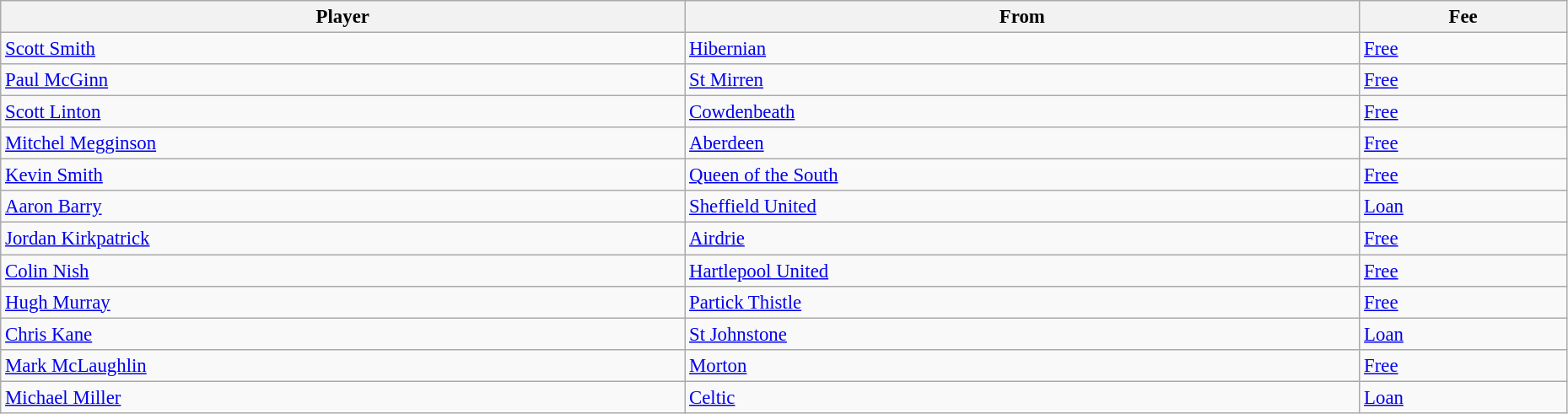<table class="wikitable" style="text-align:center; font-size:95%;width:98%; text-align:left">
<tr>
<th>Player</th>
<th>From</th>
<th>Fee</th>
</tr>
<tr>
<td> <a href='#'>Scott Smith</a></td>
<td> <a href='#'>Hibernian</a></td>
<td><a href='#'>Free</a></td>
</tr>
<tr>
<td> <a href='#'>Paul McGinn</a></td>
<td> <a href='#'>St Mirren</a></td>
<td><a href='#'>Free</a></td>
</tr>
<tr>
<td> <a href='#'>Scott Linton</a></td>
<td> <a href='#'>Cowdenbeath</a></td>
<td><a href='#'>Free</a></td>
</tr>
<tr>
<td> <a href='#'>Mitchel Megginson</a></td>
<td> <a href='#'>Aberdeen</a></td>
<td><a href='#'>Free</a></td>
</tr>
<tr>
<td> <a href='#'>Kevin Smith</a></td>
<td> <a href='#'>Queen of the South</a></td>
<td><a href='#'>Free</a></td>
</tr>
<tr>
<td> <a href='#'>Aaron Barry</a></td>
<td> <a href='#'>Sheffield United</a></td>
<td><a href='#'>Loan</a></td>
</tr>
<tr>
<td> <a href='#'>Jordan Kirkpatrick</a></td>
<td> <a href='#'>Airdrie</a></td>
<td><a href='#'>Free</a></td>
</tr>
<tr>
<td> <a href='#'>Colin Nish</a></td>
<td> <a href='#'>Hartlepool United</a></td>
<td><a href='#'>Free</a></td>
</tr>
<tr>
<td> <a href='#'>Hugh Murray</a></td>
<td> <a href='#'>Partick Thistle</a></td>
<td><a href='#'>Free</a></td>
</tr>
<tr>
<td> <a href='#'>Chris Kane</a></td>
<td> <a href='#'>St Johnstone</a></td>
<td><a href='#'>Loan</a></td>
</tr>
<tr>
<td> <a href='#'>Mark McLaughlin</a></td>
<td> <a href='#'>Morton</a></td>
<td><a href='#'>Free</a></td>
</tr>
<tr>
<td> <a href='#'>Michael Miller</a></td>
<td> <a href='#'>Celtic</a></td>
<td><a href='#'>Loan</a></td>
</tr>
</table>
